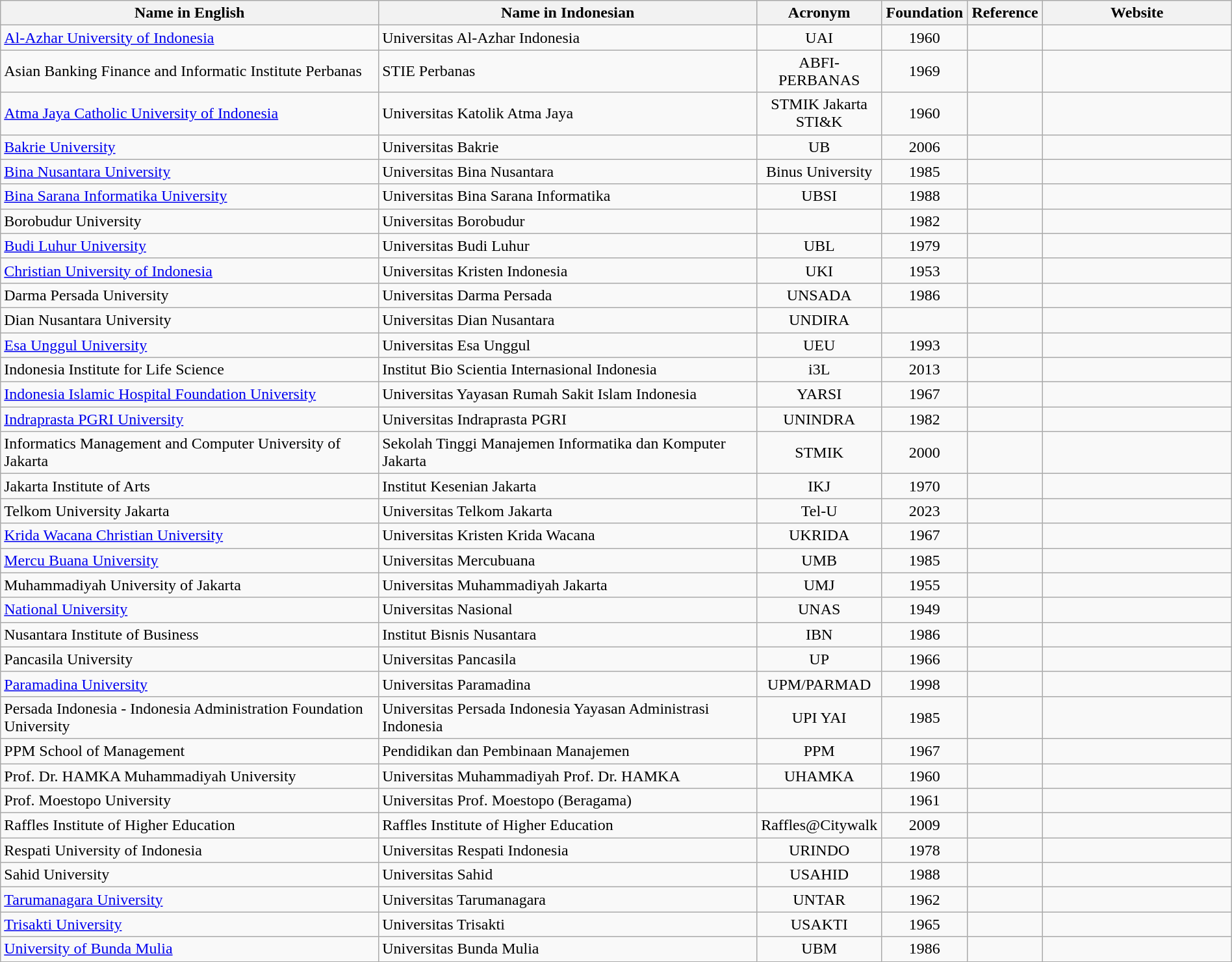<table class="wikitable sortable" style="width:100%;">
<tr>
<th style="width:30%;">Name in English</th>
<th style="width:30%;">Name in Indonesian</th>
<th style="width:5%;">Acronym</th>
<th style="width:5%;">Foundation</th>
<th class="unsortable" style="width:5%;">Reference</th>
<th style="width:15%;">Website</th>
</tr>
<tr>
<td style="width:30%;"><a href='#'>Al-Azhar University of Indonesia</a></td>
<td style="width:30%;">Universitas Al-Azhar Indonesia</td>
<td style="width:5%; text-align:center;">UAI</td>
<td style="width:5%; text-align:center;">1960</td>
<td style="width:5%; text-align:center;"></td>
<td style="width:15%; text-align:center;"></td>
</tr>
<tr>
<td style="width:30%;">Asian Banking Finance and Informatic Institute Perbanas</td>
<td style="width:30%;">STIE Perbanas</td>
<td style="width:5%; text-align:center;">ABFI-PERBANAS</td>
<td style="width:5%; text-align:center;">1969</td>
<td style="width:5%; text-align:center;"></td>
<td style="width:15%; text-align:center;"></td>
</tr>
<tr>
<td style="width:30%;"><a href='#'>Atma Jaya Catholic University of Indonesia</a></td>
<td style="width:30%;">Universitas Katolik Atma Jaya</td>
<td style="width:5%; text-align:center;">STMIK Jakarta STI&K</td>
<td style="width:5%; text-align:center;">1960</td>
<td style="width:5%; text-align:center;"></td>
<td style="width:15%; text-align:center;"></td>
</tr>
<tr>
<td style="width:30%;"><a href='#'>Bakrie University</a></td>
<td style="width:30%;">Universitas Bakrie</td>
<td style="width:5%; text-align:center;">UB</td>
<td style="width:5%; text-align:center;">2006</td>
<td style="width:5%; text-align:center;"></td>
<td style="width:15%; text-align:center;"></td>
</tr>
<tr>
<td style="width:30%;"><a href='#'>Bina Nusantara University</a></td>
<td style="width:30%;">Universitas Bina Nusantara</td>
<td style="width:5%; text-align:center;">Binus University</td>
<td style="width:5%; text-align:center;">1985</td>
<td style="width:5%; text-align:center;"></td>
<td style="width:15%; text-align:center;"></td>
</tr>
<tr>
<td style="width:30%;"><a href='#'>Bina Sarana Informatika University</a></td>
<td style="width:30%;">Universitas Bina Sarana Informatika</td>
<td style="width:5%; text-align:center;">UBSI</td>
<td style="width:5%; text-align:center;">1988</td>
<td style="width:5%; text-align:center;"></td>
<td style="width:15%; text-align:center;"></td>
</tr>
<tr>
<td style="width:30%;">Borobudur University</td>
<td style="width:30%;">Universitas Borobudur</td>
<td style="width:5%; text-align:center;"></td>
<td style="width:5%; text-align:center;">1982</td>
<td style="width:5%; text-align:center;"></td>
<td style="width:15%; text-align:center;"></td>
</tr>
<tr>
<td style="width:30%;"><a href='#'>Budi Luhur University</a></td>
<td style="width:30%;">Universitas Budi Luhur</td>
<td style="width:5%; text-align:center;">UBL</td>
<td style="width:5%; text-align:center;">1979</td>
<td style="width:5%; text-align:center;"></td>
<td style="width:15%; text-align:center;"></td>
</tr>
<tr>
<td style="width:30%;"><a href='#'>Christian University of Indonesia</a></td>
<td style="width:30%;">Universitas Kristen Indonesia</td>
<td style="width:5%; text-align:center;">UKI</td>
<td style="width:5%; text-align:center;">1953</td>
<td style="width:5%; text-align:center;"></td>
<td style="width:15%; text-align:center;"></td>
</tr>
<tr>
<td style="width:30%;">Darma Persada University</td>
<td style="width:30%;">Universitas Darma Persada</td>
<td style="width:5%; text-align:center;">UNSADA</td>
<td style="width:5%; text-align:center;">1986</td>
<td style="width:5%; text-align:center;"></td>
<td style="width:15%; text-align:center;"></td>
</tr>
<tr>
<td style="width:30%;">Dian Nusantara University</td>
<td style="width:30%;">Universitas Dian Nusantara</td>
<td style="width:5%; text-align:center;">UNDIRA</td>
<td style="width:5%; text-align:center;"></td>
<td style="width:5%; text-align:center;"></td>
<td style="width:15%; text-align:center;"></td>
</tr>
<tr>
<td style="width:30%;"><a href='#'>Esa Unggul University</a></td>
<td style="width:30%;">Universitas Esa Unggul</td>
<td style="width:5%; text-align:center;">UEU</td>
<td style="width:5%; text-align:center;">1993</td>
<td style="width:5%; text-align:center;"></td>
<td style="width:15%; text-align:center;"></td>
</tr>
<tr>
<td style="width:30%;">Indonesia Institute for Life Science</td>
<td style="width:30%;">Institut Bio Scientia Internasional Indonesia</td>
<td style="width:5%; text-align:center;">i3L</td>
<td style="width:5%; text-align:center;">2013</td>
<td style="width:5%; text-align:center;"></td>
<td style="width:15%; text-align:center;"></td>
</tr>
<tr>
<td style="width:30%;"><a href='#'>Indonesia Islamic Hospital Foundation University</a></td>
<td style="width:30%;">Universitas Yayasan Rumah Sakit Islam Indonesia</td>
<td style="width:5%; text-align:center;">YARSI</td>
<td style="width:5%; text-align:center;">1967</td>
<td style="width:5%; text-align:center;"></td>
<td style="width:15%; text-align:center;"></td>
</tr>
<tr>
<td style="width:30%;"><a href='#'>Indraprasta PGRI University</a></td>
<td style="width:30%;">Universitas Indraprasta PGRI</td>
<td style="width:5%; text-align:center;">UNINDRA</td>
<td style="width:5%; text-align:center;">1982</td>
<td style="width:5%; text-align:center;"></td>
<td style="width:15%; text-align:center;"></td>
</tr>
<tr>
<td style="width:30%;">Informatics Management and Computer University of Jakarta</td>
<td style="width:30%;">Sekolah Tinggi Manajemen Informatika dan Komputer Jakarta</td>
<td style="width:5%; text-align:center;">STMIK</td>
<td style="width:5%; text-align:center;">2000</td>
<td style="width:5%; text-align:center;"></td>
<td style="width:15%; text-align:center;"></td>
</tr>
<tr>
<td style="width:30%;">Jakarta Institute of Arts</td>
<td style="width:30%;">Institut Kesenian Jakarta</td>
<td style="width:5%; text-align:center;">IKJ</td>
<td style="width:5%; text-align:center;">1970</td>
<td style="width:5%; text-align:center;"></td>
<td style="width:15%; text-align:center;"></td>
</tr>
<tr>
<td style="width:30%;">Telkom University Jakarta</td>
<td style="width:30%;">Universitas Telkom Jakarta</td>
<td style="width:5%; text-align:center;">Tel-U</td>
<td style="width:5%; text-align:center;">2023</td>
<td style="width:5%; text-align:center;"></td>
<td style="width:15%; text-align:center;"></td>
</tr>
<tr>
<td style="width:30%;"><a href='#'>Krida Wacana Christian University</a></td>
<td style="width:30%;">Universitas Kristen Krida Wacana</td>
<td style="width:5%; text-align:center;">UKRIDA</td>
<td style="width:5%; text-align:center;">1967</td>
<td style="width:5%; text-align:center;"></td>
<td style="width:15%; text-align:center;"></td>
</tr>
<tr>
<td style="width:30%;"><a href='#'>Mercu Buana University</a></td>
<td style="width:30%;">Universitas Mercubuana</td>
<td style="width:5%; text-align:center;">UMB</td>
<td style="width:5%; text-align:center;">1985</td>
<td style="width:5%; text-align:center;"></td>
<td style="width:15%; text-align:center;"></td>
</tr>
<tr>
<td style="width:30%;">Muhammadiyah University of Jakarta</td>
<td style="width:30%;">Universitas Muhammadiyah Jakarta</td>
<td style="width:5%; text-align:center;">UMJ</td>
<td style="width:5%; text-align:center;">1955</td>
<td style="width:5%; text-align:center;"></td>
<td style="width:15%; text-align:center;"></td>
</tr>
<tr>
<td style="width:30%;"><a href='#'>National University</a></td>
<td style="width:30%;">Universitas Nasional</td>
<td style="width:5%; text-align:center;">UNAS</td>
<td style="width:5%; text-align:center;">1949</td>
<td style="width:5%; text-align:center;"></td>
<td style="width:15%; text-align:center;"></td>
</tr>
<tr>
<td style="width:30%;">Nusantara Institute of Business</td>
<td style="width:30%;">Institut Bisnis Nusantara</td>
<td style="width:5%; text-align:center;">IBN</td>
<td style="width:5%; text-align:center;">1986</td>
<td style="width:5%; text-align:center;"></td>
<td style="width:15%; text-align:center;"></td>
</tr>
<tr>
<td style="width:30%;">Pancasila University</td>
<td style="width:30%;">Universitas Pancasila</td>
<td style="width:5%; text-align:center;">UP</td>
<td style="width:5%; text-align:center;">1966</td>
<td style="width:5%; text-align:center;"></td>
<td style="width:15%; text-align:center;"></td>
</tr>
<tr>
<td style="width:30%;"><a href='#'>Paramadina University</a></td>
<td style="width:30%;">Universitas Paramadina</td>
<td style="width:5%; text-align:center;">UPM/PARMAD</td>
<td style="width:5%; text-align:center;">1998</td>
<td style="width:5%; text-align:center;"></td>
<td style="width:15%; text-align:center;"></td>
</tr>
<tr>
<td style="width:30%;">Persada Indonesia - Indonesia Administration Foundation University</td>
<td style="width:30%;">Universitas Persada Indonesia Yayasan Administrasi Indonesia</td>
<td style="width:5%; text-align:center;">UPI YAI</td>
<td style="width:5%; text-align:center;">1985</td>
<td style="width:5%; text-align:center;"></td>
<td style="width:15%; text-align:center;"></td>
</tr>
<tr>
<td style="width:30%;">PPM School of Management</td>
<td style="width:30%;">Pendidikan dan Pembinaan Manajemen</td>
<td style="width:5%; text-align:center;">PPM</td>
<td style="width:5%; text-align:center;">1967</td>
<td style="width:5%; text-align:center;"></td>
<td style="width:15%; text-align:center;"></td>
</tr>
<tr>
<td style="width:30%;">Prof. Dr. HAMKA Muhammadiyah University</td>
<td style="width:30%;">Universitas Muhammadiyah Prof. Dr. HAMKA</td>
<td style="width:5%; text-align:center;">UHAMKA</td>
<td style="width:5%; text-align:center;">1960</td>
<td style="width:5%; text-align:center;"></td>
<td style="width:15%; text-align:center;"></td>
</tr>
<tr>
<td style="width:30%;">Prof. Moestopo University</td>
<td style="width:30%;">Universitas Prof. Moestopo (Beragama)</td>
<td style="width:5%; text-align:center;"></td>
<td style="width:5%; text-align:center;">1961</td>
<td style="width:5%; text-align:center;"></td>
<td style="width:15%; text-align:center;"></td>
</tr>
<tr>
<td style="width:30%;">Raffles Institute of Higher Education</td>
<td style="width:30%;">Raffles Institute of Higher Education</td>
<td style="width:5%; text-align:center;">Raffles@Citywalk</td>
<td style="width:5%; text-align:center;">2009</td>
<td style="width:5%; text-align:center;"></td>
<td style="width:15%; text-align:center;"></td>
</tr>
<tr>
<td style="width:30%;">Respati University of Indonesia</td>
<td style="width:30%;">Universitas Respati Indonesia</td>
<td style="width:5%; text-align:center;">URINDO</td>
<td style="width:5%; text-align:center;">1978</td>
<td style="width:5%; text-align:center;"></td>
<td style="width:15%; text-align:center;"></td>
</tr>
<tr>
<td style="width:30%;">Sahid University</td>
<td style="width:30%;">Universitas Sahid</td>
<td style="width:5%; text-align:center;">USAHID</td>
<td style="width:5%; text-align:center;">1988</td>
<td style="width:5%; text-align:center;"></td>
<td style="width:15%; text-align:center;"></td>
</tr>
<tr>
<td style="width:30%;"><a href='#'>Tarumanagara University</a></td>
<td style="width:30%;">Universitas Tarumanagara</td>
<td style="width:5%; text-align:center;">UNTAR</td>
<td style="width:5%; text-align:center;">1962</td>
<td style="width:5%; text-align:center;"></td>
<td style="width:15%; text-align:center;"></td>
</tr>
<tr>
<td style="width:30%;"><a href='#'>Trisakti University</a></td>
<td style="width:30%;">Universitas Trisakti</td>
<td style="width:5%; text-align:center;">USAKTI</td>
<td style="width:5%; text-align:center;">1965</td>
<td style="width:5%; text-align:center;"></td>
<td style="width:15%; text-align:center;"></td>
</tr>
<tr>
<td style="width:30%;"><a href='#'>University of Bunda Mulia</a></td>
<td style="width:30%;">Universitas Bunda Mulia</td>
<td style="width:5%; text-align:center;">UBM</td>
<td style="width:5%; text-align:center;">1986</td>
<td style="width:5%; text-align:center;"></td>
<td style="width:15%; text-align:center;"></td>
</tr>
</table>
